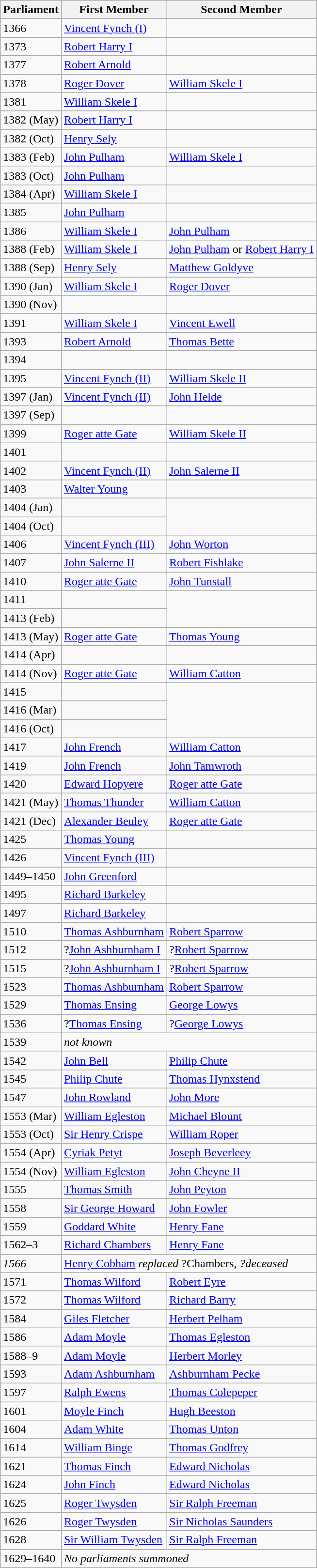<table class="wikitable">
<tr>
<th>Parliament</th>
<th>First Member</th>
<th>Second Member</th>
</tr>
<tr>
<td>1366</td>
<td><a href='#'>Vincent Fynch (I)</a></td>
</tr>
<tr>
<td>1373</td>
<td><a href='#'>Robert Harry I</a></td>
<td></td>
</tr>
<tr>
<td>1377</td>
<td><a href='#'>Robert Arnold</a></td>
<td></td>
</tr>
<tr>
<td>1378</td>
<td><a href='#'>Roger Dover</a></td>
<td><a href='#'>William Skele I</a></td>
</tr>
<tr>
<td>1381</td>
<td><a href='#'>William Skele I</a></td>
<td></td>
</tr>
<tr>
<td>1382 (May)</td>
<td><a href='#'>Robert Harry I</a></td>
</tr>
<tr>
<td>1382 (Oct)</td>
<td><a href='#'>Henry Sely</a></td>
<td></td>
</tr>
<tr>
<td>1383 (Feb)</td>
<td><a href='#'>John Pulham</a></td>
<td><a href='#'>William Skele I</a></td>
</tr>
<tr>
<td>1383 (Oct)</td>
<td><a href='#'>John Pulham</a></td>
<td></td>
</tr>
<tr>
<td>1384 (Apr)</td>
<td><a href='#'>William Skele I</a></td>
<td></td>
</tr>
<tr>
<td>1385</td>
<td><a href='#'>John Pulham</a></td>
<td></td>
</tr>
<tr>
<td>1386</td>
<td><a href='#'>William Skele I</a></td>
<td><a href='#'>John Pulham</a></td>
</tr>
<tr>
<td>1388 (Feb)</td>
<td><a href='#'>William Skele I</a></td>
<td><a href='#'>John Pulham</a> or <a href='#'>Robert Harry I</a></td>
</tr>
<tr>
<td>1388 (Sep)</td>
<td><a href='#'>Henry Sely</a></td>
<td><a href='#'>Matthew Goldyve</a></td>
</tr>
<tr>
<td>1390 (Jan)</td>
<td><a href='#'>William Skele I</a></td>
<td><a href='#'>Roger Dover</a></td>
</tr>
<tr>
<td>1390 (Nov)</td>
<td></td>
</tr>
<tr>
<td>1391</td>
<td><a href='#'>William Skele I</a></td>
<td><a href='#'>Vincent Ewell</a></td>
</tr>
<tr>
<td>1393</td>
<td><a href='#'>Robert Arnold</a></td>
<td><a href='#'>Thomas Bette</a></td>
</tr>
<tr>
<td>1394</td>
<td></td>
</tr>
<tr>
<td>1395</td>
<td><a href='#'>Vincent Fynch (II)</a></td>
<td><a href='#'>William Skele II</a></td>
</tr>
<tr>
<td>1397 (Jan)</td>
<td><a href='#'>Vincent Fynch (II)</a></td>
<td><a href='#'>John Helde</a></td>
</tr>
<tr>
<td>1397 (Sep)</td>
<td></td>
</tr>
<tr>
<td>1399</td>
<td><a href='#'>Roger atte Gate</a></td>
<td><a href='#'>William Skele II</a></td>
</tr>
<tr>
<td>1401</td>
<td></td>
</tr>
<tr>
<td>1402</td>
<td><a href='#'>Vincent Fynch (II)</a></td>
<td><a href='#'>John Salerne II</a></td>
</tr>
<tr>
<td>1403</td>
<td><a href='#'>Walter Young</a></td>
<td></td>
</tr>
<tr>
<td>1404 (Jan)</td>
<td></td>
</tr>
<tr>
<td>1404 (Oct)</td>
<td></td>
</tr>
<tr>
<td>1406</td>
<td><a href='#'>Vincent Fynch (III)</a></td>
<td><a href='#'>John Worton</a></td>
</tr>
<tr>
<td>1407</td>
<td><a href='#'>John Salerne II</a></td>
<td><a href='#'>Robert Fishlake</a></td>
</tr>
<tr>
<td>1410</td>
<td><a href='#'>Roger atte Gate</a></td>
<td><a href='#'>John Tunstall</a></td>
</tr>
<tr>
<td>1411</td>
<td></td>
</tr>
<tr>
<td>1413 (Feb)</td>
<td></td>
</tr>
<tr>
<td>1413 (May)</td>
<td><a href='#'>Roger atte Gate</a></td>
<td><a href='#'>Thomas Young</a></td>
</tr>
<tr>
<td>1414 (Apr)</td>
<td></td>
</tr>
<tr>
<td>1414 (Nov)</td>
<td><a href='#'>Roger atte Gate</a></td>
<td><a href='#'>William Catton</a></td>
</tr>
<tr>
<td>1415</td>
<td></td>
</tr>
<tr>
<td>1416 (Mar)</td>
<td></td>
</tr>
<tr>
<td>1416 (Oct)</td>
<td></td>
</tr>
<tr>
<td>1417</td>
<td><a href='#'>John French</a></td>
<td><a href='#'>William Catton</a></td>
</tr>
<tr>
<td>1419</td>
<td><a href='#'>John French</a></td>
<td><a href='#'>John Tamwroth</a></td>
</tr>
<tr>
<td>1420</td>
<td><a href='#'>Edward Hopyere</a></td>
<td><a href='#'>Roger atte Gate</a></td>
</tr>
<tr>
<td>1421 (May)</td>
<td><a href='#'>Thomas Thunder</a></td>
<td><a href='#'>William Catton</a></td>
</tr>
<tr>
<td>1421 (Dec)</td>
<td><a href='#'>Alexander Beuley</a></td>
<td><a href='#'>Roger atte Gate</a></td>
</tr>
<tr>
<td>1425</td>
<td><a href='#'>Thomas Young</a></td>
<td></td>
</tr>
<tr>
<td>1426</td>
<td><a href='#'>Vincent Fynch (III)</a></td>
<td></td>
</tr>
<tr>
<td>1449–1450</td>
<td><a href='#'>John Greenford</a></td>
<td></td>
</tr>
<tr>
<td>1495</td>
<td><a href='#'>Richard Barkeley</a></td>
<td></td>
</tr>
<tr>
<td>1497</td>
<td><a href='#'>Richard Barkeley</a></td>
<td></td>
</tr>
<tr>
<td>1510</td>
<td><a href='#'>Thomas Ashburnham</a></td>
<td><a href='#'>Robert Sparrow</a></td>
</tr>
<tr>
<td>1512</td>
<td>?<a href='#'>John Ashburnham I</a></td>
<td>?<a href='#'>Robert Sparrow</a></td>
</tr>
<tr>
<td>1515</td>
<td>?<a href='#'>John Ashburnham I</a></td>
<td>?<a href='#'>Robert Sparrow</a></td>
</tr>
<tr>
<td>1523</td>
<td><a href='#'>Thomas Ashburnham</a></td>
<td><a href='#'>Robert Sparrow</a></td>
</tr>
<tr>
<td>1529</td>
<td><a href='#'>Thomas Ensing</a></td>
<td><a href='#'>George Lowys</a></td>
</tr>
<tr>
<td>1536</td>
<td>?<a href='#'>Thomas Ensing</a></td>
<td>?<a href='#'>George Lowys</a></td>
</tr>
<tr>
<td>1539</td>
<td colspan = "2"><em>not known</em></td>
</tr>
<tr>
<td>1542</td>
<td><a href='#'>John Bell</a></td>
<td><a href='#'>Philip Chute</a></td>
</tr>
<tr>
<td>1545</td>
<td><a href='#'>Philip Chute</a></td>
<td><a href='#'>Thomas Hynxstend</a></td>
</tr>
<tr>
<td>1547</td>
<td><a href='#'>John Rowland</a></td>
<td><a href='#'>John More</a></td>
</tr>
<tr>
<td>1553 (Mar)</td>
<td><a href='#'>William Egleston</a></td>
<td><a href='#'>Michael Blount</a></td>
</tr>
<tr>
<td>1553 (Oct)</td>
<td><a href='#'>Sir Henry Crispe</a></td>
<td><a href='#'>William Roper</a></td>
</tr>
<tr>
<td>1554 (Apr)</td>
<td><a href='#'>Cyriak Petyt</a></td>
<td><a href='#'>Joseph Beverleey</a></td>
</tr>
<tr>
<td>1554 (Nov)</td>
<td><a href='#'>William Egleston</a></td>
<td><a href='#'>John Cheyne II</a></td>
</tr>
<tr>
<td>1555</td>
<td><a href='#'>Thomas Smith</a></td>
<td><a href='#'>John Peyton</a></td>
</tr>
<tr>
<td>1558</td>
<td><a href='#'>Sir George Howard</a></td>
<td><a href='#'>John Fowler</a></td>
</tr>
<tr>
<td>1559</td>
<td><a href='#'>Goddard White</a></td>
<td><a href='#'>Henry Fane</a></td>
</tr>
<tr>
<td>1562–3</td>
<td><a href='#'>Richard Chambers</a></td>
<td><a href='#'>Henry Fane</a></td>
</tr>
<tr>
<td><em>1566</em></td>
<td colspan = "2"><a href='#'>Henry Cobham</a> <em>replaced</em> ?Chambers, <em>?deceased</em> </td>
</tr>
<tr>
<td>1571</td>
<td><a href='#'>Thomas Wilford</a></td>
<td><a href='#'>Robert Eyre</a></td>
</tr>
<tr>
<td>1572</td>
<td><a href='#'>Thomas Wilford</a></td>
<td><a href='#'>Richard Barry</a></td>
</tr>
<tr>
<td>1584</td>
<td><a href='#'>Giles Fletcher</a></td>
<td><a href='#'>Herbert Pelham</a></td>
</tr>
<tr>
<td>1586</td>
<td><a href='#'>Adam Moyle</a></td>
<td><a href='#'>Thomas Egleston</a></td>
</tr>
<tr>
<td>1588–9</td>
<td><a href='#'>Adam Moyle</a></td>
<td><a href='#'>Herbert Morley</a></td>
</tr>
<tr>
<td>1593</td>
<td><a href='#'>Adam Ashburnham</a></td>
<td><a href='#'>Ashburnham Pecke</a></td>
</tr>
<tr>
<td>1597</td>
<td><a href='#'>Ralph Ewens</a></td>
<td><a href='#'>Thomas Colepeper</a></td>
</tr>
<tr>
<td>1601</td>
<td><a href='#'>Moyle Finch</a></td>
<td><a href='#'>Hugh Beeston</a></td>
</tr>
<tr>
<td>1604</td>
<td><a href='#'>Adam White</a></td>
<td><a href='#'>Thomas Unton</a></td>
</tr>
<tr>
<td>1614</td>
<td><a href='#'>William Binge</a></td>
<td><a href='#'>Thomas Godfrey</a></td>
</tr>
<tr>
<td>1621</td>
<td><a href='#'>Thomas Finch</a></td>
<td><a href='#'>Edward Nicholas</a></td>
</tr>
<tr>
<td>1624</td>
<td><a href='#'>John Finch</a></td>
<td><a href='#'>Edward Nicholas</a></td>
</tr>
<tr>
<td>1625</td>
<td><a href='#'>Roger Twysden</a></td>
<td><a href='#'>Sir Ralph Freeman</a></td>
</tr>
<tr>
<td>1626</td>
<td><a href='#'>Roger Twysden</a></td>
<td><a href='#'>Sir Nicholas Saunders</a></td>
</tr>
<tr>
<td>1628</td>
<td><a href='#'>Sir William Twysden</a></td>
<td><a href='#'>Sir Ralph Freeman</a></td>
</tr>
<tr>
<td>1629–1640</td>
<td colspan = "2"><em>No parliaments summoned</em></td>
</tr>
</table>
